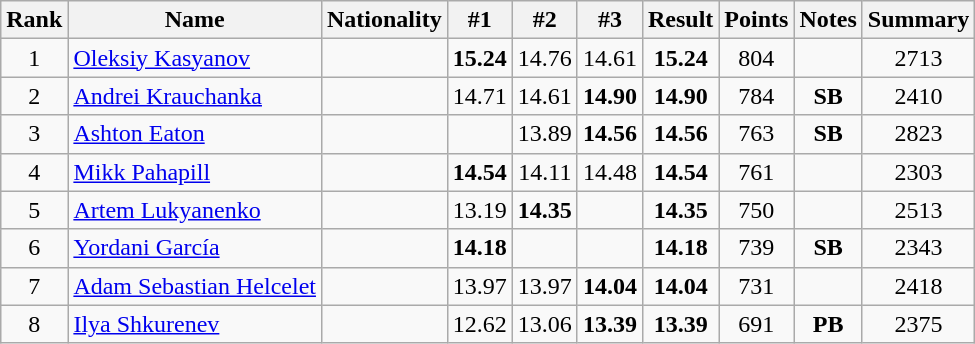<table class="wikitable sortable" style="text-align:center">
<tr>
<th>Rank</th>
<th>Name</th>
<th>Nationality</th>
<th>#1</th>
<th>#2</th>
<th>#3</th>
<th>Result</th>
<th>Points</th>
<th>Notes</th>
<th>Summary</th>
</tr>
<tr>
<td>1</td>
<td align=left><a href='#'>Oleksiy Kasyanov</a></td>
<td align=left></td>
<td><strong>15.24</strong></td>
<td>14.76</td>
<td>14.61</td>
<td><strong>15.24</strong></td>
<td>804</td>
<td></td>
<td>2713</td>
</tr>
<tr>
<td>2</td>
<td align=left><a href='#'>Andrei Krauchanka</a></td>
<td align=left></td>
<td>14.71</td>
<td>14.61</td>
<td><strong>14.90</strong></td>
<td><strong>14.90</strong></td>
<td>784</td>
<td><strong>SB</strong></td>
<td>2410</td>
</tr>
<tr>
<td>3</td>
<td align=left><a href='#'>Ashton Eaton</a></td>
<td align=left></td>
<td></td>
<td>13.89</td>
<td><strong>14.56</strong></td>
<td><strong>14.56</strong></td>
<td>763</td>
<td><strong>SB</strong></td>
<td>2823</td>
</tr>
<tr>
<td>4</td>
<td align=left><a href='#'>Mikk Pahapill</a></td>
<td align=left></td>
<td><strong>14.54</strong></td>
<td>14.11</td>
<td>14.48</td>
<td><strong>14.54</strong></td>
<td>761</td>
<td></td>
<td>2303</td>
</tr>
<tr>
<td>5</td>
<td align=left><a href='#'>Artem Lukyanenko</a></td>
<td align=left></td>
<td>13.19</td>
<td><strong>14.35</strong></td>
<td></td>
<td><strong>14.35</strong></td>
<td>750</td>
<td></td>
<td>2513</td>
</tr>
<tr>
<td>6</td>
<td align=left><a href='#'>Yordani García</a></td>
<td align=left></td>
<td><strong>14.18</strong></td>
<td></td>
<td></td>
<td><strong>14.18</strong></td>
<td>739</td>
<td><strong>SB</strong></td>
<td>2343</td>
</tr>
<tr>
<td>7</td>
<td align=left><a href='#'>Adam Sebastian Helcelet</a></td>
<td align=left></td>
<td>13.97</td>
<td>13.97</td>
<td><strong>14.04</strong></td>
<td><strong>14.04</strong></td>
<td>731</td>
<td></td>
<td>2418</td>
</tr>
<tr>
<td>8</td>
<td align=left><a href='#'>Ilya Shkurenev</a></td>
<td align=left></td>
<td>12.62</td>
<td>13.06</td>
<td><strong>13.39</strong></td>
<td><strong>13.39</strong></td>
<td>691</td>
<td><strong>PB</strong></td>
<td>2375</td>
</tr>
</table>
